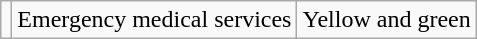<table class="wikitable">
<tr>
<td></td>
<td>Emergency medical services</td>
<td>Yellow and green</td>
</tr>
</table>
